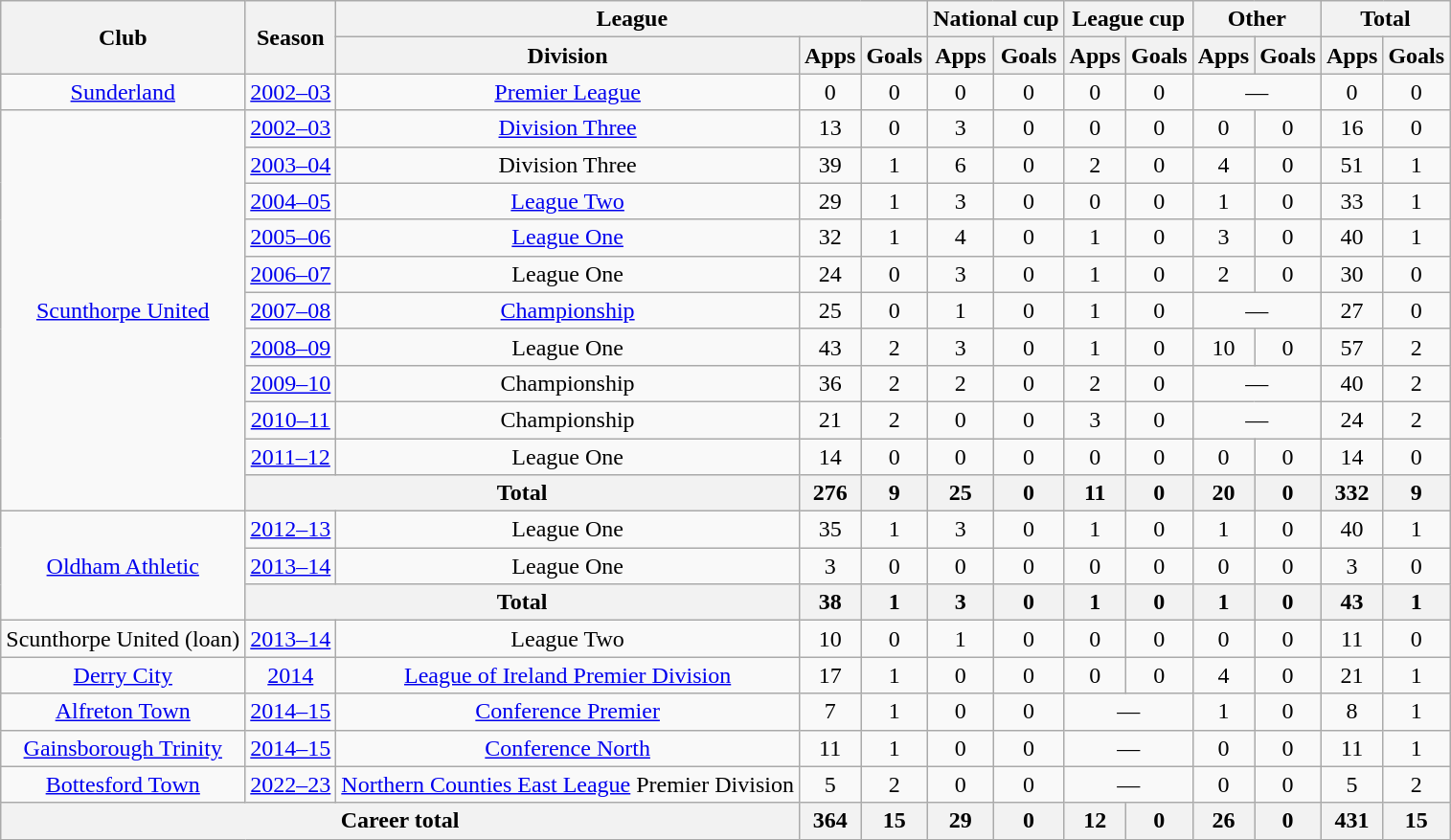<table class="wikitable" style="text-align: center;">
<tr>
<th rowspan="2">Club</th>
<th rowspan="2">Season</th>
<th colspan="3">League</th>
<th colspan="2">National cup</th>
<th colspan="2">League cup</th>
<th colspan="2">Other</th>
<th colspan="2">Total</th>
</tr>
<tr>
<th>Division</th>
<th>Apps</th>
<th>Goals</th>
<th>Apps</th>
<th>Goals</th>
<th>Apps</th>
<th>Goals</th>
<th>Apps</th>
<th>Goals</th>
<th>Apps</th>
<th>Goals</th>
</tr>
<tr>
<td><a href='#'>Sunderland</a></td>
<td><a href='#'>2002–03</a></td>
<td><a href='#'>Premier League</a></td>
<td>0</td>
<td>0</td>
<td>0</td>
<td>0</td>
<td>0</td>
<td>0</td>
<td colspan="2">—</td>
<td>0</td>
<td>0</td>
</tr>
<tr>
<td rowspan="11" valign="center"><a href='#'>Scunthorpe United</a></td>
<td><a href='#'>2002–03</a></td>
<td><a href='#'>Division Three</a></td>
<td>13</td>
<td>0</td>
<td>3</td>
<td>0</td>
<td>0</td>
<td>0</td>
<td>0</td>
<td>0</td>
<td>16</td>
<td>0</td>
</tr>
<tr>
<td><a href='#'>2003–04</a></td>
<td>Division Three</td>
<td>39</td>
<td>1</td>
<td>6</td>
<td>0</td>
<td>2</td>
<td>0</td>
<td>4</td>
<td>0</td>
<td>51</td>
<td>1</td>
</tr>
<tr>
<td><a href='#'>2004–05</a></td>
<td><a href='#'>League Two</a></td>
<td>29</td>
<td>1</td>
<td>3</td>
<td>0</td>
<td>0</td>
<td>0</td>
<td>1</td>
<td>0</td>
<td>33</td>
<td>1</td>
</tr>
<tr>
<td><a href='#'>2005–06</a></td>
<td><a href='#'>League One</a></td>
<td>32</td>
<td>1</td>
<td>4</td>
<td>0</td>
<td>1</td>
<td>0</td>
<td>3</td>
<td>0</td>
<td>40</td>
<td>1</td>
</tr>
<tr>
<td><a href='#'>2006–07</a></td>
<td>League One</td>
<td>24</td>
<td>0</td>
<td>3</td>
<td>0</td>
<td>1</td>
<td>0</td>
<td>2</td>
<td>0</td>
<td>30</td>
<td>0</td>
</tr>
<tr>
<td><a href='#'>2007–08</a></td>
<td><a href='#'>Championship</a></td>
<td>25</td>
<td>0</td>
<td>1</td>
<td>0</td>
<td>1</td>
<td>0</td>
<td colspan="2">—</td>
<td>27</td>
<td>0</td>
</tr>
<tr>
<td><a href='#'>2008–09</a></td>
<td>League One</td>
<td>43</td>
<td>2</td>
<td>3</td>
<td>0</td>
<td>1</td>
<td>0</td>
<td>10</td>
<td>0</td>
<td>57</td>
<td>2</td>
</tr>
<tr>
<td><a href='#'>2009–10</a></td>
<td>Championship</td>
<td>36</td>
<td>2</td>
<td>2</td>
<td>0</td>
<td>2</td>
<td>0</td>
<td colspan="2">—</td>
<td>40</td>
<td>2</td>
</tr>
<tr>
<td><a href='#'>2010–11</a></td>
<td>Championship</td>
<td>21</td>
<td>2</td>
<td>0</td>
<td>0</td>
<td>3</td>
<td>0</td>
<td colspan="2">—</td>
<td>24</td>
<td>2</td>
</tr>
<tr>
<td><a href='#'>2011–12</a></td>
<td>League One</td>
<td>14</td>
<td>0</td>
<td>0</td>
<td>0</td>
<td>0</td>
<td>0</td>
<td>0</td>
<td>0</td>
<td>14</td>
<td>0</td>
</tr>
<tr>
<th colspan="2">Total</th>
<th>276</th>
<th>9</th>
<th>25</th>
<th>0</th>
<th>11</th>
<th>0</th>
<th>20</th>
<th>0</th>
<th>332</th>
<th>9</th>
</tr>
<tr>
<td rowspan="3" valign="center"><a href='#'>Oldham Athletic</a></td>
<td><a href='#'>2012–13</a></td>
<td>League One</td>
<td>35</td>
<td>1</td>
<td>3</td>
<td>0</td>
<td>1</td>
<td>0</td>
<td>1</td>
<td>0</td>
<td>40</td>
<td>1</td>
</tr>
<tr>
<td><a href='#'>2013–14</a></td>
<td>League One</td>
<td>3</td>
<td>0</td>
<td>0</td>
<td>0</td>
<td>0</td>
<td>0</td>
<td>0</td>
<td>0</td>
<td>3</td>
<td>0</td>
</tr>
<tr>
<th colspan="2">Total</th>
<th>38</th>
<th>1</th>
<th>3</th>
<th>0</th>
<th>1</th>
<th>0</th>
<th>1</th>
<th>0</th>
<th>43</th>
<th>1</th>
</tr>
<tr>
<td rowspan="1">Scunthorpe United (loan)</td>
<td><a href='#'>2013–14</a></td>
<td>League Two</td>
<td>10</td>
<td>0</td>
<td>1</td>
<td>0</td>
<td>0</td>
<td>0</td>
<td>0</td>
<td>0</td>
<td>11</td>
<td>0</td>
</tr>
<tr>
<td><a href='#'>Derry City</a></td>
<td><a href='#'>2014</a></td>
<td><a href='#'>League of Ireland Premier Division</a></td>
<td>17</td>
<td>1</td>
<td>0</td>
<td>0</td>
<td>0</td>
<td>0</td>
<td>4</td>
<td>0</td>
<td>21</td>
<td>1</td>
</tr>
<tr>
<td><a href='#'>Alfreton Town</a></td>
<td><a href='#'>2014–15</a></td>
<td><a href='#'>Conference Premier</a></td>
<td>7</td>
<td>1</td>
<td>0</td>
<td>0</td>
<td colspan="2">—</td>
<td>1</td>
<td>0</td>
<td>8</td>
<td>1</td>
</tr>
<tr>
<td><a href='#'>Gainsborough Trinity</a></td>
<td><a href='#'>2014–15</a></td>
<td><a href='#'>Conference North</a></td>
<td>11</td>
<td>1</td>
<td>0</td>
<td>0</td>
<td colspan="2">—</td>
<td>0</td>
<td>0</td>
<td>11</td>
<td>1</td>
</tr>
<tr>
<td><a href='#'>Bottesford Town</a></td>
<td><a href='#'>2022–23</a></td>
<td><a href='#'>Northern Counties East League</a> Premier Division</td>
<td>5</td>
<td>2</td>
<td>0</td>
<td>0</td>
<td colspan="2">—</td>
<td>0</td>
<td>0</td>
<td>5</td>
<td>2</td>
</tr>
<tr>
<th colspan="3">Career total</th>
<th>364</th>
<th>15</th>
<th>29</th>
<th>0</th>
<th>12</th>
<th>0</th>
<th>26</th>
<th>0</th>
<th>431</th>
<th>15</th>
</tr>
</table>
